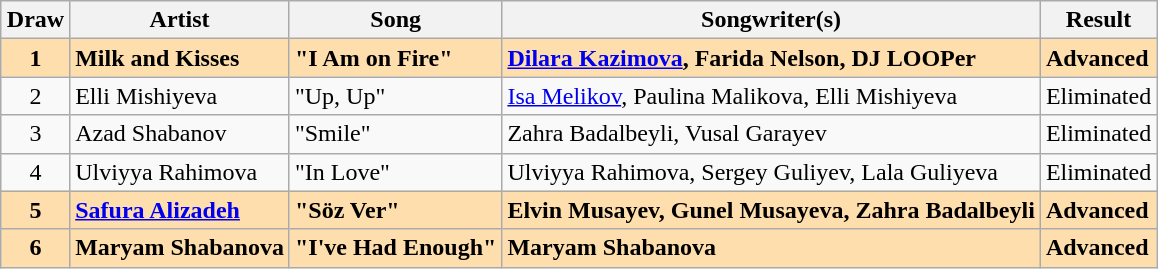<table class="sortable wikitable" style="margin: 1em auto 1em auto; text-align:center;">
<tr>
<th>Draw</th>
<th>Artist</th>
<th>Song</th>
<th>Songwriter(s)</th>
<th>Result</th>
</tr>
<tr style="font-weight:bold; background:navajowhite">
<td>1</td>
<td align="left">Milk and Kisses</td>
<td align="left">"I Am on Fire"</td>
<td align="left"><a href='#'>Dilara Kazimova</a>, Farida Nelson, DJ LOOPer</td>
<td align="left">Advanced</td>
</tr>
<tr>
<td>2</td>
<td align="left">Elli Mishiyeva</td>
<td align="left">"Up, Up"</td>
<td align="left"><a href='#'>Isa Melikov</a>, Paulina Malikova, Elli Mishiyeva</td>
<td align="left">Eliminated</td>
</tr>
<tr>
<td>3</td>
<td align="left">Azad Shabanov</td>
<td align="left">"Smile"</td>
<td align="left">Zahra Badalbeyli, Vusal Garayev</td>
<td align="left">Eliminated</td>
</tr>
<tr>
<td>4</td>
<td align="left">Ulviyya Rahimova</td>
<td align="left">"In Love"</td>
<td align="left">Ulviyya Rahimova, Sergey Guliyev, Lala Guliyeva</td>
<td align="left">Eliminated</td>
</tr>
<tr style="font-weight:bold; background:navajowhite">
<td>5</td>
<td align="left"><a href='#'>Safura Alizadeh</a></td>
<td align="left">"Söz Ver"</td>
<td align="left">Elvin Musayev, Gunel Musayeva, Zahra Badalbeyli</td>
<td align="left">Advanced</td>
</tr>
<tr style="font-weight:bold; background:navajowhite">
<td>6</td>
<td align="left">Maryam Shabanova</td>
<td align="left">"I've Had Enough"</td>
<td align="left">Maryam Shabanova</td>
<td align="left">Advanced</td>
</tr>
</table>
